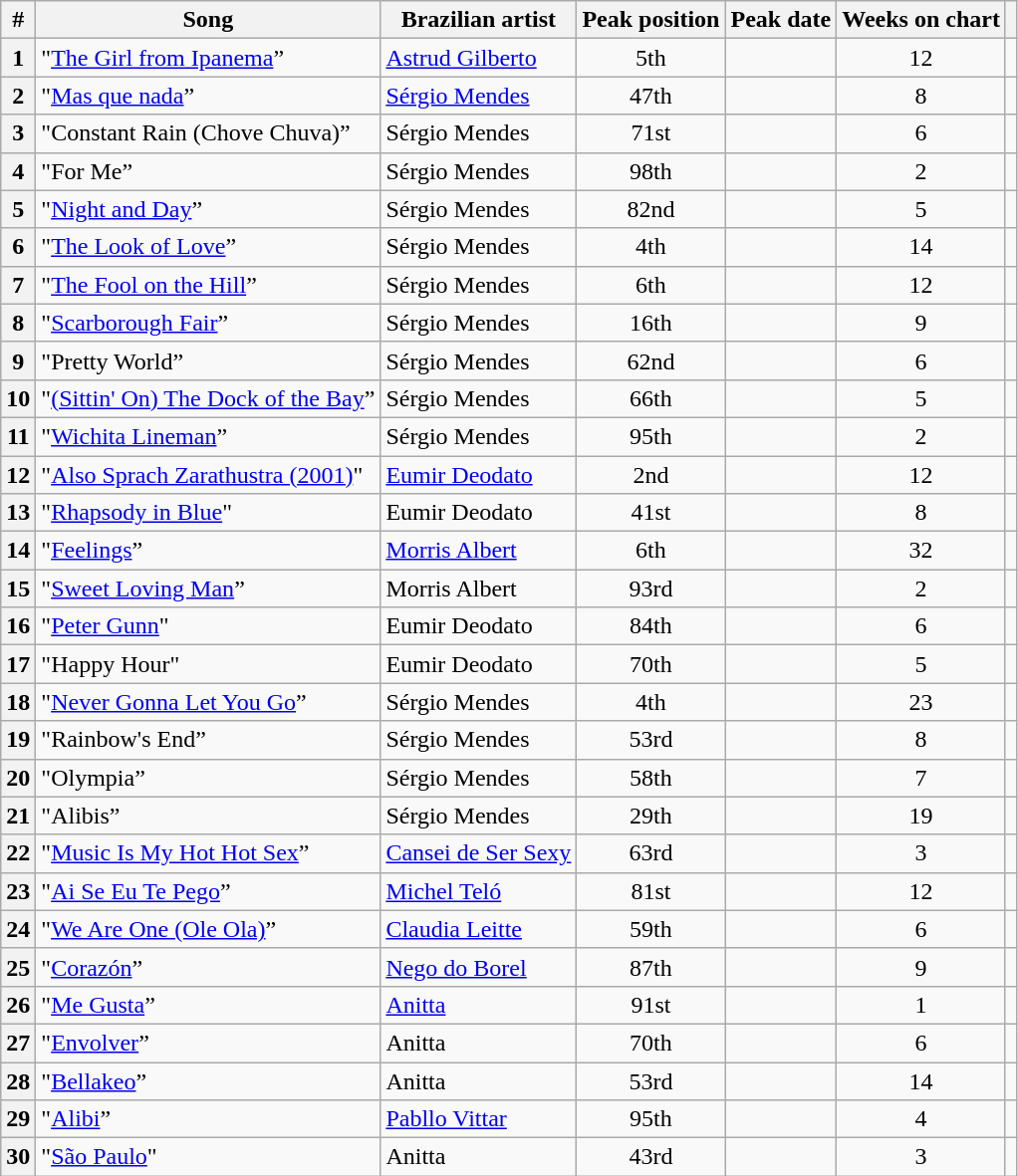<table class="wikitable sortable">
<tr>
<th>#</th>
<th>Song</th>
<th>Brazilian artist</th>
<th>Peak position</th>
<th>Peak date</th>
<th>Weeks on chart</th>
<th></th>
</tr>
<tr>
<th>1</th>
<td>"<a href='#'>The Girl from Ipanema</a>”</td>
<td><a href='#'>Astrud Gilberto</a></td>
<td style="text-align:center;">5th</td>
<td style="text-align:center;"></td>
<td style="text-align:center;">12</td>
<td></td>
</tr>
<tr>
<th>2</th>
<td>"<a href='#'>Mas que nada</a>”</td>
<td><a href='#'>Sérgio Mendes</a></td>
<td style="text-align:center;">47th</td>
<td style="text-align:center;"></td>
<td style="text-align:center;">8</td>
<td></td>
</tr>
<tr>
<th>3</th>
<td>"Constant Rain (Chove Chuva)”</td>
<td>Sérgio Mendes</td>
<td style="text-align:center;">71st</td>
<td style="text-align:center;"></td>
<td style="text-align:center;">6</td>
<td></td>
</tr>
<tr>
<th>4</th>
<td>"For Me”</td>
<td>Sérgio Mendes</td>
<td style="text-align:center;">98th</td>
<td style="text-align:center;"></td>
<td style="text-align:center;">2</td>
<td></td>
</tr>
<tr>
<th>5</th>
<td>"<a href='#'>Night and Day</a>”</td>
<td>Sérgio Mendes</td>
<td style="text-align:center;">82nd</td>
<td style="text-align:center;"></td>
<td style="text-align:center;">5</td>
<td></td>
</tr>
<tr>
<th>6</th>
<td>"<a href='#'>The Look of Love</a>”</td>
<td>Sérgio Mendes</td>
<td style="text-align:center;">4th</td>
<td style="text-align:center;"></td>
<td style="text-align:center;">14</td>
<td></td>
</tr>
<tr>
<th>7</th>
<td>"<a href='#'>The Fool on the Hill</a>”</td>
<td>Sérgio Mendes</td>
<td style="text-align:center;">6th</td>
<td style="text-align:center;"></td>
<td style="text-align:center;">12</td>
<td></td>
</tr>
<tr>
<th>8</th>
<td>"<a href='#'>Scarborough Fair</a>”</td>
<td>Sérgio Mendes</td>
<td style="text-align:center;">16th</td>
<td style="text-align:center;"></td>
<td style="text-align:center;">9</td>
<td></td>
</tr>
<tr>
<th>9</th>
<td>"Pretty World”</td>
<td>Sérgio Mendes</td>
<td style="text-align:center;">62nd</td>
<td style="text-align:center;"></td>
<td style="text-align:center;">6</td>
<td></td>
</tr>
<tr>
<th>10</th>
<td>"<a href='#'>(Sittin' On) The Dock of the Bay</a>”</td>
<td>Sérgio Mendes</td>
<td style="text-align:center;">66th</td>
<td style="text-align:center;"></td>
<td style="text-align:center;">5</td>
<td></td>
</tr>
<tr>
<th>11</th>
<td>"<a href='#'>Wichita Lineman</a>”</td>
<td>Sérgio Mendes</td>
<td style="text-align:center;">95th</td>
<td style="text-align:center;"></td>
<td style="text-align:center;">2</td>
<td></td>
</tr>
<tr>
<th>12</th>
<td>"<a href='#'>Also Sprach Zarathustra (2001)</a>"</td>
<td><a href='#'>Eumir Deodato</a></td>
<td style="text-align:center;">2nd</td>
<td style="text-align:center;"></td>
<td style="text-align:center;">12</td>
<td></td>
</tr>
<tr>
<th>13</th>
<td>"<a href='#'>Rhapsody in Blue</a>"</td>
<td>Eumir Deodato</td>
<td style="text-align:center;">41st</td>
<td style="text-align:center;"></td>
<td style="text-align:center;">8</td>
<td></td>
</tr>
<tr>
<th>14</th>
<td>"<a href='#'>Feelings</a>”</td>
<td><a href='#'>Morris Albert</a></td>
<td style="text-align:center;">6th</td>
<td style="text-align:center;"></td>
<td style="text-align:center;">32</td>
<td></td>
</tr>
<tr>
<th>15</th>
<td>"<a href='#'>Sweet Loving Man</a>”</td>
<td>Morris Albert</td>
<td style="text-align:center;">93rd</td>
<td style="text-align:center;"></td>
<td style="text-align:center;">2</td>
<td></td>
</tr>
<tr>
<th>16</th>
<td>"<a href='#'>Peter Gunn</a>"</td>
<td>Eumir Deodato</td>
<td style="text-align:center;">84th</td>
<td style="text-align:center;"></td>
<td style="text-align:center;">6</td>
<td></td>
</tr>
<tr>
<th>17</th>
<td>"Happy Hour"</td>
<td>Eumir Deodato</td>
<td style="text-align:center;">70th</td>
<td style="text-align:center;"></td>
<td style="text-align:center;">5</td>
<td></td>
</tr>
<tr>
<th>18</th>
<td>"<a href='#'>Never Gonna Let You Go</a>”</td>
<td>Sérgio Mendes</td>
<td style="text-align:center;">4th</td>
<td style="text-align:center;"></td>
<td style="text-align:center;">23</td>
<td></td>
</tr>
<tr>
<th>19</th>
<td>"Rainbow's End”</td>
<td>Sérgio Mendes</td>
<td style="text-align:center;">53rd</td>
<td style="text-align:center;"></td>
<td style="text-align:center;">8</td>
<td></td>
</tr>
<tr>
<th>20</th>
<td>"Olympia”</td>
<td>Sérgio Mendes</td>
<td style="text-align:center;">58th</td>
<td style="text-align:center;"></td>
<td style="text-align:center;">7</td>
<td></td>
</tr>
<tr>
<th>21</th>
<td>"Alibis”</td>
<td>Sérgio Mendes</td>
<td style="text-align:center;">29th</td>
<td style="text-align:center;"></td>
<td style="text-align:center;">19</td>
<td></td>
</tr>
<tr>
<th>22</th>
<td>"<a href='#'>Music Is My Hot Hot Sex</a>”</td>
<td><a href='#'>Cansei de Ser Sexy</a></td>
<td style="text-align:center;">63rd</td>
<td style="text-align:center;"></td>
<td style="text-align:center;">3</td>
<td></td>
</tr>
<tr>
<th>23</th>
<td>"<a href='#'>Ai Se Eu Te Pego</a>”</td>
<td><a href='#'>Michel Teló</a></td>
<td style="text-align:center;">81st</td>
<td style="text-align:center;"></td>
<td style="text-align:center;">12</td>
<td></td>
</tr>
<tr>
<th>24</th>
<td>"<a href='#'>We Are One (Ole Ola)</a>”</td>
<td><a href='#'>Claudia Leitte</a></td>
<td style="text-align:center;">59th</td>
<td style="text-align:center;"></td>
<td style="text-align:center;">6</td>
<td></td>
</tr>
<tr>
<th>25</th>
<td>"<a href='#'>Corazón</a>”</td>
<td><a href='#'>Nego do Borel</a></td>
<td style="text-align:center;">87th</td>
<td style="text-align:center;"></td>
<td style="text-align:center;">9</td>
<td></td>
</tr>
<tr>
<th>26</th>
<td>"<a href='#'>Me Gusta</a>”</td>
<td><a href='#'>Anitta</a></td>
<td style="text-align:center;">91st</td>
<td style="text-align:center;"></td>
<td style="text-align:center;">1</td>
<td></td>
</tr>
<tr>
<th>27</th>
<td>"<a href='#'>Envolver</a>”</td>
<td>Anitta</td>
<td style="text-align:center;">70th</td>
<td style="text-align:center;"></td>
<td style="text-align:center;">6</td>
<td></td>
</tr>
<tr>
<th>28</th>
<td>"<a href='#'>Bellakeo</a>”</td>
<td>Anitta</td>
<td style="text-align:center;">53rd</td>
<td style="text-align:center;"></td>
<td style="text-align:center;">14</td>
<td></td>
</tr>
<tr>
<th>29</th>
<td>"<a href='#'>Alibi</a>”</td>
<td><a href='#'>Pabllo Vittar</a></td>
<td style="text-align:center;">95th</td>
<td style="text-align:center;"></td>
<td style="text-align:center;">4</td>
<td></td>
</tr>
<tr>
<th>30</th>
<td>"<a href='#'>São Paulo</a>"</td>
<td>Anitta</td>
<td style="text-align:center;">43rd</td>
<td style="text-align:center;"></td>
<td style="text-align:center;">3</td>
<td></td>
</tr>
</table>
